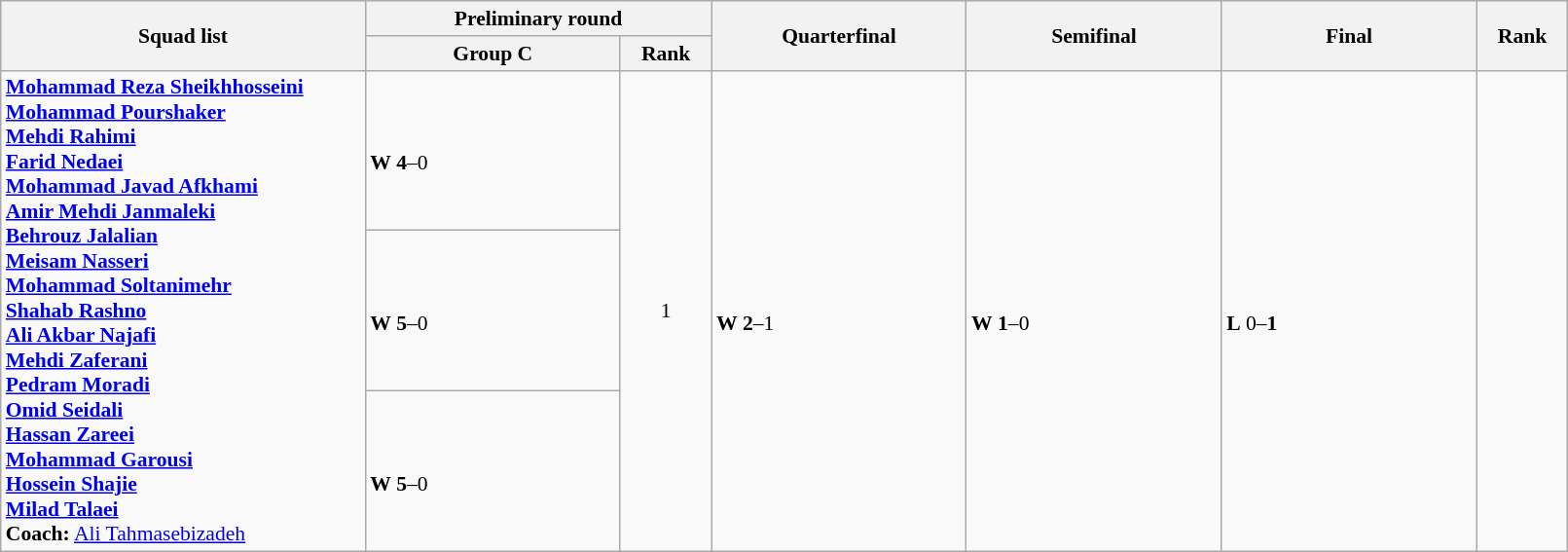<table class="wikitable" width="85%" style="text-align:left; font-size:90%">
<tr>
<th rowspan="2" width="20%">Squad list</th>
<th colspan="2">Preliminary round</th>
<th rowspan="2" width="14%">Quarterfinal</th>
<th rowspan="2" width="14%">Semifinal</th>
<th rowspan="2" width="14%">Final</th>
<th rowspan="2" width="5%">Rank</th>
</tr>
<tr>
<th width="14%">Group C</th>
<th width="5%">Rank</th>
</tr>
<tr>
<td rowspan="3"><strong><a href='#'>Mohammad Reza Sheikhhosseini</a><br><a href='#'>Mohammad Pourshaker</a><br><a href='#'>Mehdi Rahimi</a><br><a href='#'>Farid Nedaei</a><br><a href='#'>Mohammad Javad Afkhami</a><br><a href='#'>Amir Mehdi Janmaleki</a><br><a href='#'>Behrouz Jalalian</a><br><a href='#'>Meisam Nasseri</a><br><a href='#'>Mohammad Soltanimehr</a><br><a href='#'>Shahab Rashno</a><br><a href='#'>Ali Akbar Najafi</a><br><a href='#'>Mehdi Zaferani</a><br><a href='#'>Pedram Moradi</a><br><a href='#'>Omid Seidali</a><br><a href='#'>Hassan Zareei</a><br><a href='#'>Mohammad Garousi</a><br><a href='#'>Hossein Shajie</a><br><a href='#'>Milad Talaei</a><br>Coach:</strong> <a href='#'>Ali Tahmasebizadeh</a></td>
<td><br><strong>W</strong> <strong>4</strong>–0</td>
<td rowspan="3" align=center>1 <strong></strong></td>
<td rowspan="3"><br><strong>W</strong> <strong>2</strong>–1</td>
<td rowspan="3"><br><strong>W</strong> <strong>1</strong>–0</td>
<td rowspan="3"><br><strong>L</strong> 0–<strong>1</strong></td>
<td rowspan="3" align="center"></td>
</tr>
<tr>
<td><br><strong>W</strong> <strong>5</strong>–0</td>
</tr>
<tr>
<td><br><strong>W</strong> <strong>5</strong>–0</td>
</tr>
</table>
